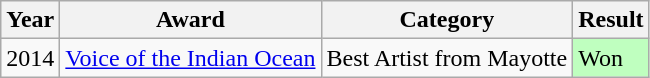<table class="wikitable">
<tr>
<th>Year</th>
<th>Award</th>
<th>Category</th>
<th>Result</th>
</tr>
<tr>
<td>2014</td>
<td><a href='#'>Voice of the Indian Ocean</a></td>
<td>Best Artist from Mayotte</td>
<td style="background: #BFFFBF">Won</td>
</tr>
</table>
